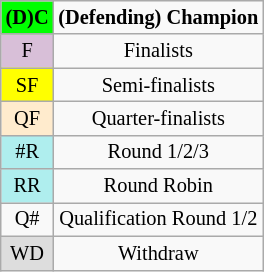<table class="wikitable" style="font-size:85%; text-align:center">
<tr>
<td align="center" bgcolor="#00ff00"><strong>(D)C</strong></td>
<td><strong>(Defending) Champion</strong></td>
</tr>
<tr>
<td align="center" bgcolor="#d8bfd8">F</td>
<td>Finalists</td>
</tr>
<tr>
<td align="center" bgcolor="#ffff00">SF</td>
<td>Semi-finalists</td>
</tr>
<tr>
<td align="center" bgcolor="#ffebcd">QF</td>
<td>Quarter-finalists</td>
</tr>
<tr>
<td align="center" bgcolor="#afeeee">#R</td>
<td>Round 1/2/3</td>
</tr>
<tr>
<td align="center" bgcolor="#afeeee">RR</td>
<td>Round Robin</td>
</tr>
<tr>
<td align="center">Q#</td>
<td>Qualification Round 1/2</td>
</tr>
<tr>
<td align="center" bgcolor="#dddddd">WD</td>
<td>Withdraw</td>
</tr>
</table>
